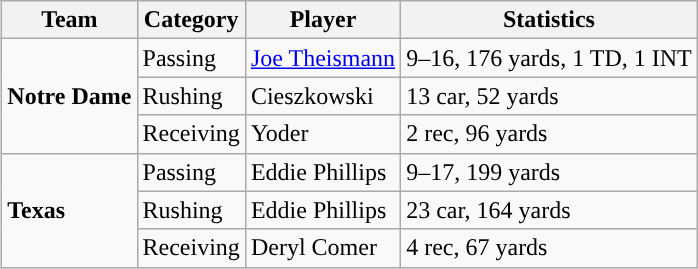<table class="wikitable" style="float: right;">
<tr>
<th>Team</th>
<th>Category</th>
<th>Player</th>
<th>Statistics</th>
</tr>
<tr>
<td rowspan=3><strong>Notre Dame</strong></td>
<td>Passing</td>
<td><a href='#'>Joe Theismann</a></td>
<td>9–16, 176 yards, 1 TD, 1 INT</td>
</tr>
<tr>
<td>Rushing</td>
<td>Cieszkowski</td>
<td>13 car, 52 yards</td>
</tr>
<tr>
<td>Receiving</td>
<td>Yoder</td>
<td>2 rec, 96 yards</td>
</tr>
<tr>
<td rowspan=3><strong>Texas</strong></td>
<td>Passing</td>
<td>Eddie Phillips</td>
<td>9–17, 199 yards</td>
</tr>
<tr>
<td>Rushing</td>
<td>Eddie Phillips</td>
<td>23 car, 164 yards</td>
</tr>
<tr>
<td>Receiving</td>
<td>Deryl Comer</td>
<td>4 rec, 67 yards</td>
</tr>
</table>
